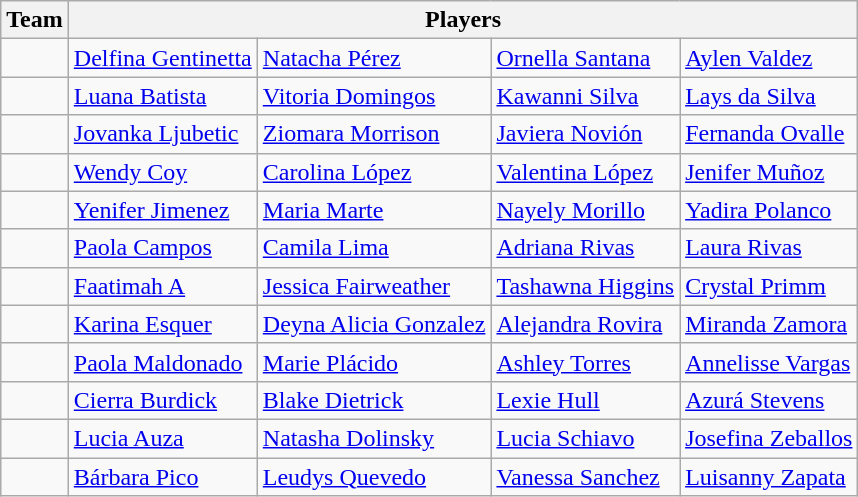<table class="wikitable sortable">
<tr>
<th>Team</th>
<th colspan="4">Players</th>
</tr>
<tr>
<td></td>
<td><a href='#'>Delfina Gentinetta</a></td>
<td><a href='#'>Natacha Pérez</a></td>
<td><a href='#'>Ornella Santana</a></td>
<td><a href='#'>Aylen Valdez</a></td>
</tr>
<tr>
<td></td>
<td><a href='#'>Luana Batista</a></td>
<td><a href='#'>Vitoria Domingos</a></td>
<td><a href='#'>Kawanni Silva</a></td>
<td><a href='#'>Lays da Silva</a></td>
</tr>
<tr>
<td></td>
<td><a href='#'>Jovanka Ljubetic</a></td>
<td><a href='#'>Ziomara Morrison</a></td>
<td><a href='#'>Javiera Novión</a></td>
<td><a href='#'>Fernanda Ovalle</a></td>
</tr>
<tr>
<td></td>
<td><a href='#'>Wendy Coy</a></td>
<td><a href='#'>Carolina López</a></td>
<td><a href='#'>Valentina López</a></td>
<td><a href='#'>Jenifer Muñoz</a></td>
</tr>
<tr>
<td></td>
<td><a href='#'>Yenifer Jimenez</a></td>
<td><a href='#'>Maria Marte</a></td>
<td><a href='#'>Nayely Morillo</a></td>
<td><a href='#'>Yadira Polanco</a></td>
</tr>
<tr>
<td></td>
<td><a href='#'>Paola Campos</a></td>
<td><a href='#'>Camila Lima</a></td>
<td><a href='#'>Adriana Rivas</a></td>
<td><a href='#'>Laura Rivas</a></td>
</tr>
<tr>
<td></td>
<td><a href='#'>Faatimah A</a></td>
<td><a href='#'>Jessica Fairweather</a></td>
<td><a href='#'>Tashawna Higgins</a></td>
<td><a href='#'>Crystal Primm</a></td>
</tr>
<tr>
<td></td>
<td><a href='#'>Karina Esquer</a></td>
<td><a href='#'>Deyna Alicia Gonzalez</a></td>
<td><a href='#'>Alejandra Rovira</a></td>
<td><a href='#'>Miranda Zamora</a></td>
</tr>
<tr>
<td></td>
<td><a href='#'>Paola Maldonado</a></td>
<td><a href='#'>Marie Plácido</a></td>
<td><a href='#'>Ashley Torres</a></td>
<td><a href='#'>Annelisse Vargas</a></td>
</tr>
<tr>
<td></td>
<td><a href='#'>Cierra Burdick</a></td>
<td><a href='#'>Blake Dietrick</a></td>
<td><a href='#'>Lexie Hull</a></td>
<td><a href='#'>Azurá Stevens</a></td>
</tr>
<tr>
<td></td>
<td><a href='#'>Lucia Auza</a></td>
<td><a href='#'>Natasha Dolinsky</a></td>
<td><a href='#'>Lucia Schiavo</a></td>
<td><a href='#'>Josefina Zeballos</a></td>
</tr>
<tr>
<td></td>
<td><a href='#'>Bárbara Pico</a></td>
<td><a href='#'>Leudys Quevedo</a></td>
<td><a href='#'>Vanessa Sanchez</a></td>
<td><a href='#'>Luisanny Zapata</a></td>
</tr>
</table>
